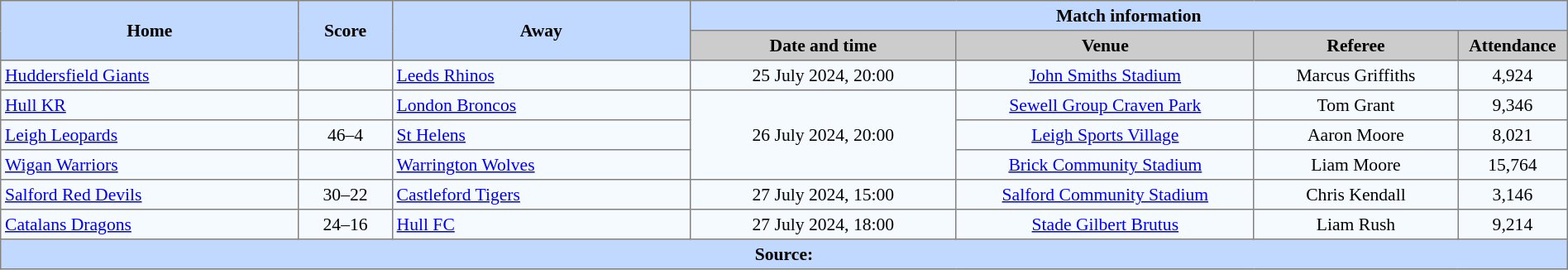<table border=1 style="border-collapse:collapse; font-size:90%; text-align:center;" cellpadding=3 cellspacing=0 width=100%>
<tr style="background:#C1D8ff;">
<th scope="col" rowspan=2 width=19%>Home</th>
<th scope="col" rowspan=2 width=6%>Score</th>
<th scope="col" rowspan=2 width=19%>Away</th>
<th colspan=4>Match information</th>
</tr>
<tr style="background:#CCCCCC;">
<th scope="col" width=17%>Date and time</th>
<th scope="col" width=19%>Venue</th>
<th scope="col" width=13%>Referee</th>
<th scope="col" width=7%>Attendance</th>
</tr>
<tr style="background:#F5FAFF;">
<td style="text-align:left;"> <a href='#'>Huddersfield Giants</a></td>
<td></td>
<td style="text-align:left;"> <a href='#'>Leeds Rhinos</a></td>
<td>25 July 2024, 20:00</td>
<td><a href='#'>John Smiths Stadium</a></td>
<td>Marcus Griffiths</td>
<td>4,924</td>
</tr>
<tr style="background:#F5FAFF;">
<td style="text-align:left;"> <a href='#'>Hull KR</a></td>
<td></td>
<td style="text-align:left;"> <a href='#'>London Broncos</a></td>
<td Rowspan=3>26 July 2024, 20:00</td>
<td><a href='#'>Sewell Group Craven Park</a></td>
<td>Tom Grant</td>
<td>9,346</td>
</tr>
<tr style="background:#F5FAFF;">
<td style="text-align:left;"> <a href='#'>Leigh Leopards</a></td>
<td>46–4</td>
<td style="text-align:left;"> <a href='#'>St Helens</a></td>
<td><a href='#'>Leigh Sports Village</a></td>
<td>Aaron Moore</td>
<td>8,021</td>
</tr>
<tr style="background:#F5FAFF;">
<td style="text-align:left;"> <a href='#'>Wigan Warriors</a></td>
<td></td>
<td style="text-align:left;"> <a href='#'>Warrington Wolves</a></td>
<td><a href='#'>Brick Community Stadium</a></td>
<td>Liam Moore</td>
<td>15,764</td>
</tr>
<tr style="background:#F5FAFF;">
<td style="text-align:left;"> <a href='#'>Salford Red Devils</a></td>
<td>30–22</td>
<td style="text-align:left;"> <a href='#'>Castleford Tigers</a></td>
<td>27 July 2024, 15:00</td>
<td><a href='#'>Salford Community Stadium</a></td>
<td>Chris Kendall</td>
<td>3,146</td>
</tr>
<tr style="background:#F5FAFF;">
<td style="text-align:left;"> <a href='#'>Catalans Dragons</a></td>
<td>24–16</td>
<td style="text-align:left;"> <a href='#'>Hull FC</a></td>
<td>27 July 2024, 18:00</td>
<td><a href='#'>Stade Gilbert Brutus</a></td>
<td>Liam Rush</td>
<td>9,214</td>
</tr>
<tr style="background:#c1d8ff;">
<th colspan=7>Source:</th>
</tr>
</table>
